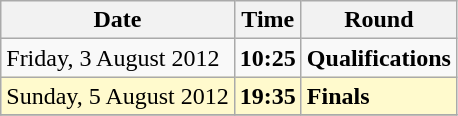<table class="wikitable">
<tr>
<th>Date</th>
<th>Time</th>
<th>Round</th>
</tr>
<tr>
<td>Friday, 3 August 2012</td>
<td><strong>10:25</strong></td>
<td><strong>Qualifications</strong></td>
</tr>
<tr>
<td style=background:lemonchiffon>Sunday, 5 August 2012</td>
<td style=background:lemonchiffon><strong>19:35</strong></td>
<td style=background:lemonchiffon><strong>Finals</strong></td>
</tr>
<tr>
</tr>
</table>
